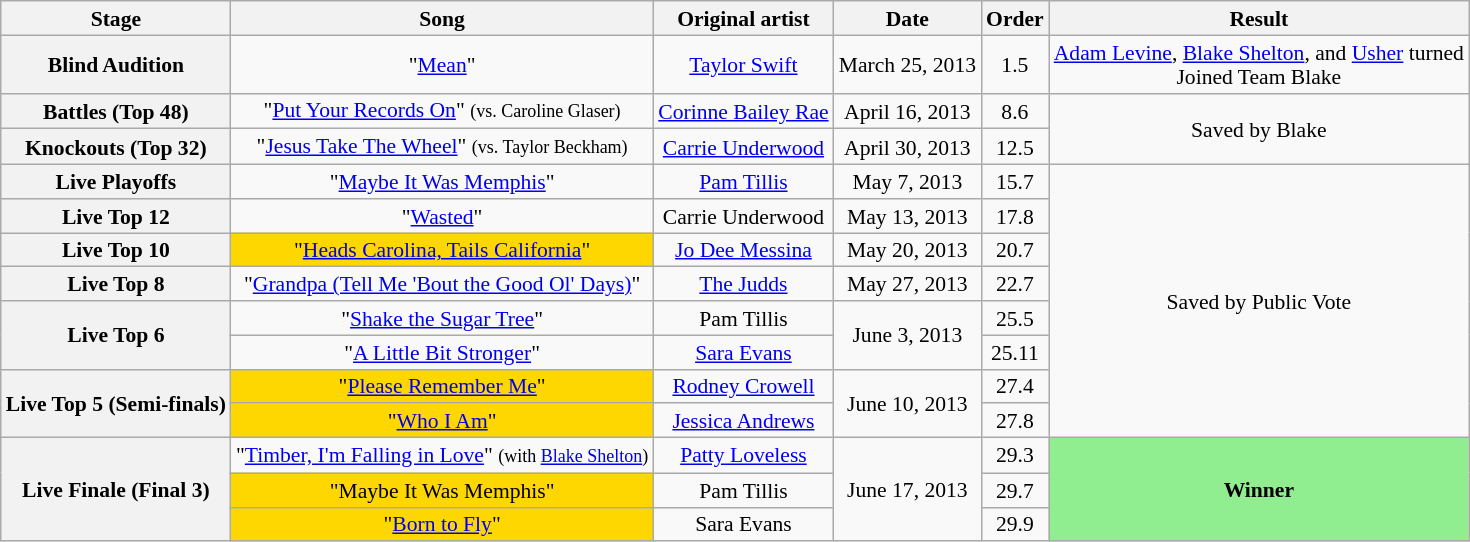<table class="wikitable" style="text-align:center; font-size:90%; line-height:16px;">
<tr>
<th scope="col">Stage</th>
<th scope="col">Song</th>
<th scope="col">Original artist</th>
<th scope="col">Date</th>
<th scope="col">Order</th>
<th scope="col">Result</th>
</tr>
<tr>
<th scope="row">Blind Audition</th>
<td>"<a href='#'>Mean</a>"</td>
<td><a href='#'>Taylor Swift</a></td>
<td>March 25, 2013</td>
<td>1.5</td>
<td><a href='#'>Adam Levine</a>, <a href='#'>Blake Shelton</a>, and <a href='#'>Usher</a> turned<br>Joined Team Blake</td>
</tr>
<tr>
<th scope="row">Battles (Top 48)</th>
<td>"<a href='#'>Put Your Records On</a>" <small>(vs. Caroline Glaser)</small></td>
<td><a href='#'>Corinne Bailey Rae</a></td>
<td>April 16, 2013</td>
<td>8.6</td>
<td rowspan=2>Saved by Blake</td>
</tr>
<tr>
<th scope="row">Knockouts (Top 32)</th>
<td>"<a href='#'>Jesus Take The Wheel</a>" <small>(vs. Taylor Beckham)</small></td>
<td><a href='#'>Carrie Underwood</a></td>
<td>April 30, 2013</td>
<td>12.5</td>
</tr>
<tr>
<th scope="row">Live Playoffs</th>
<td>"<a href='#'>Maybe It Was Memphis</a>"</td>
<td><a href='#'>Pam Tillis</a></td>
<td>May 7, 2013</td>
<td>15.7</td>
<td rowspan=8>Saved by Public Vote</td>
</tr>
<tr>
<th scope="row">Live Top 12</th>
<td>"<a href='#'>Wasted</a>"</td>
<td>Carrie Underwood</td>
<td>May 13, 2013</td>
<td>17.8</td>
</tr>
<tr>
<th scope="row">Live Top 10</th>
<td style="background:gold;">"<a href='#'>Heads Carolina, Tails California</a>"</td>
<td><a href='#'>Jo Dee Messina</a></td>
<td>May 20, 2013</td>
<td>20.7</td>
</tr>
<tr>
<th scope="row">Live Top 8</th>
<td>"<a href='#'>Grandpa (Tell Me 'Bout the Good Ol' Days)</a>"</td>
<td><a href='#'>The Judds</a></td>
<td>May 27, 2013</td>
<td>22.7</td>
</tr>
<tr>
<th scope="row" rowspan="2">Live Top 6</th>
<td>"<a href='#'>Shake the Sugar Tree</a>"</td>
<td>Pam Tillis</td>
<td rowspan="2">June 3, 2013</td>
<td>25.5</td>
</tr>
<tr>
<td>"<a href='#'>A Little Bit Stronger</a>"</td>
<td><a href='#'>Sara Evans</a></td>
<td>25.11</td>
</tr>
<tr>
<th scope="row" rowspan="2">Live Top 5 (Semi-finals)</th>
<td style="background:gold;">"<a href='#'>Please Remember Me</a>"</td>
<td><a href='#'>Rodney Crowell</a></td>
<td rowspan="2">June 10, 2013</td>
<td>27.4</td>
</tr>
<tr>
<td style="background:gold;">"<a href='#'>Who I Am</a>"</td>
<td><a href='#'>Jessica Andrews</a></td>
<td>27.8</td>
</tr>
<tr>
<th scope="row" rowspan="3">Live Finale (Final 3)</th>
<td>"<a href='#'>Timber, I'm Falling in Love</a>" <small>(with <a href='#'>Blake Shelton</a>)</small></td>
<td><a href='#'>Patty Loveless</a></td>
<td rowspan="3">June 17, 2013</td>
<td>29.3</td>
<td style="background:lightgreen;"  rowspan="3"><strong>Winner</strong></td>
</tr>
<tr>
<td style="background:gold;">"Maybe It Was Memphis"</td>
<td>Pam Tillis</td>
<td>29.7</td>
</tr>
<tr>
<td style="background:gold;">"<a href='#'>Born to Fly</a>"</td>
<td>Sara Evans</td>
<td>29.9</td>
</tr>
</table>
